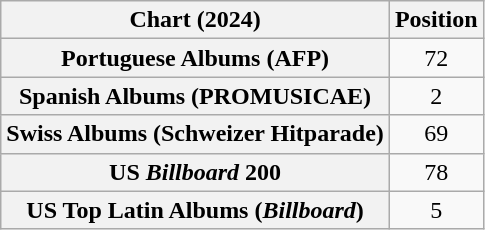<table class="wikitable sortable plainrowheaders" style="text-align:center">
<tr>
<th scope="col">Chart (2024)</th>
<th scope="col">Position</th>
</tr>
<tr>
<th scope="row">Portuguese Albums (AFP)</th>
<td>72</td>
</tr>
<tr>
<th scope="row">Spanish Albums (PROMUSICAE)</th>
<td>2</td>
</tr>
<tr>
<th scope="row">Swiss Albums (Schweizer Hitparade)</th>
<td>69</td>
</tr>
<tr>
<th scope="row">US <em>Billboard</em> 200</th>
<td>78</td>
</tr>
<tr>
<th scope="row">US Top Latin Albums (<em>Billboard</em>)</th>
<td>5</td>
</tr>
</table>
